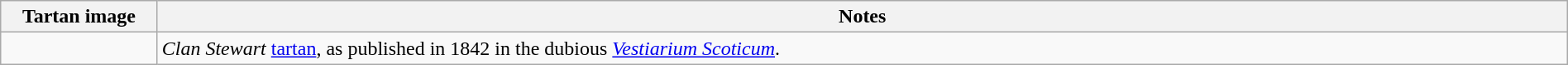<table class="wikitable" width=100%>
<tr>
<th width=10%>Tartan image</th>
<th width=90%>Notes</th>
</tr>
<tr>
<td></td>
<td><em>Clan Stewart </em> <a href='#'>tartan</a>, as published in 1842 in the dubious <em><a href='#'>Vestiarium Scoticum</a></em>.</td>
</tr>
</table>
